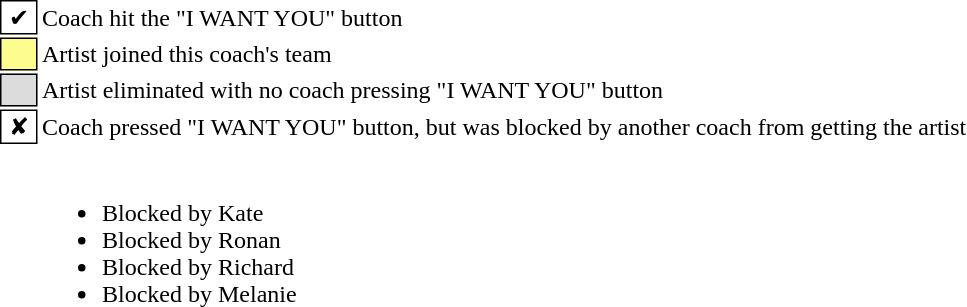<table class="toccolours" style="font-size: 100%; white-space: nowrap">
<tr>
<td style="background:white; border: 1px solid black"> ✔ </td>
<td>Coach hit the "I WANT YOU" button</td>
</tr>
<tr>
<td style="background:#FDFC8F; border: 1px solid black">    </td>
<td>Artist joined this coach's team</td>
</tr>
<tr>
<td style="background:#DCDCDC; border: 1px solid black">    </td>
<td>Artist eliminated with no coach pressing "I WANT YOU" button</td>
</tr>
<tr>
<td style="background:white; border:1px solid black"> ✘ </td>
<td>Coach pressed "I WANT YOU" button, but was blocked by another coach from getting the artist</td>
</tr>
<tr>
<td></td>
<td><br><ul><li> Blocked by Kate</li><li> Blocked by Ronan</li><li> Blocked by Richard</li><li> Blocked by Melanie</li></ul></td>
</tr>
</table>
